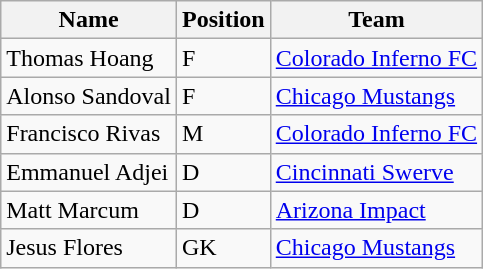<table class="wikitable">
<tr>
<th>Name</th>
<th>Position</th>
<th>Team</th>
</tr>
<tr>
<td>Thomas Hoang</td>
<td>F</td>
<td><a href='#'>Colorado Inferno FC</a></td>
</tr>
<tr>
<td>Alonso Sandoval</td>
<td>F</td>
<td><a href='#'>Chicago Mustangs</a></td>
</tr>
<tr>
<td>Francisco Rivas</td>
<td>M</td>
<td><a href='#'>Colorado Inferno FC</a></td>
</tr>
<tr>
<td>Emmanuel Adjei</td>
<td>D</td>
<td><a href='#'>Cincinnati Swerve</a></td>
</tr>
<tr>
<td>Matt Marcum</td>
<td>D</td>
<td><a href='#'>Arizona Impact</a></td>
</tr>
<tr>
<td>Jesus Flores</td>
<td>GK</td>
<td><a href='#'>Chicago Mustangs</a></td>
</tr>
</table>
